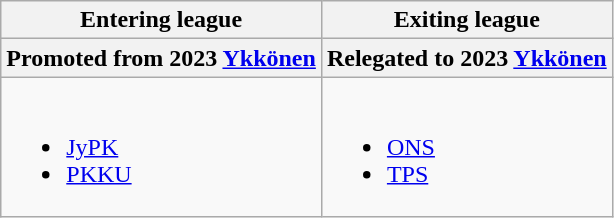<table class="wikitable">
<tr>
<th>Entering league</th>
<th>Exiting league</th>
</tr>
<tr>
<th>Promoted from 2023 <a href='#'>Ykkönen</a></th>
<th>Relegated to 2023 <a href='#'>Ykkönen</a></th>
</tr>
<tr style="vertical-align:top;">
<td><br><ul><li><a href='#'>JyPK</a></li><li><a href='#'>PKKU</a></li></ul></td>
<td><br><ul><li><a href='#'>ONS</a></li><li><a href='#'>TPS</a></li></ul></td>
</tr>
</table>
